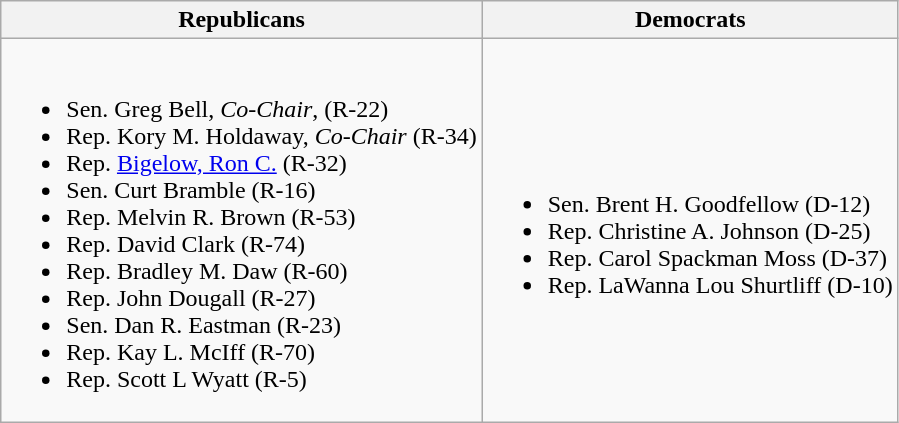<table class=wikitable>
<tr>
<th>Republicans</th>
<th>Democrats</th>
</tr>
<tr>
<td><br><ul><li>Sen. Greg Bell, <em>Co-Chair</em>, (R-22)</li><li>Rep. Kory M. Holdaway, <em>Co-Chair</em> (R-34)</li><li>Rep. <a href='#'>Bigelow, Ron C.</a> (R-32)</li><li>Sen. Curt Bramble (R-16)</li><li>Rep. Melvin R. Brown (R-53)</li><li>Rep. David Clark (R-74)</li><li>Rep. Bradley M. Daw (R-60)</li><li>Rep. John Dougall (R-27)</li><li>Sen. Dan R. Eastman (R-23)</li><li>Rep. Kay L. McIff (R-70)</li><li>Rep. Scott L Wyatt (R-5)</li></ul></td>
<td><br><ul><li>Sen. Brent H. Goodfellow (D-12)</li><li>Rep. Christine A. Johnson (D-25)</li><li>Rep. Carol Spackman Moss (D-37)</li><li>Rep. LaWanna Lou Shurtliff (D-10)</li></ul></td>
</tr>
</table>
